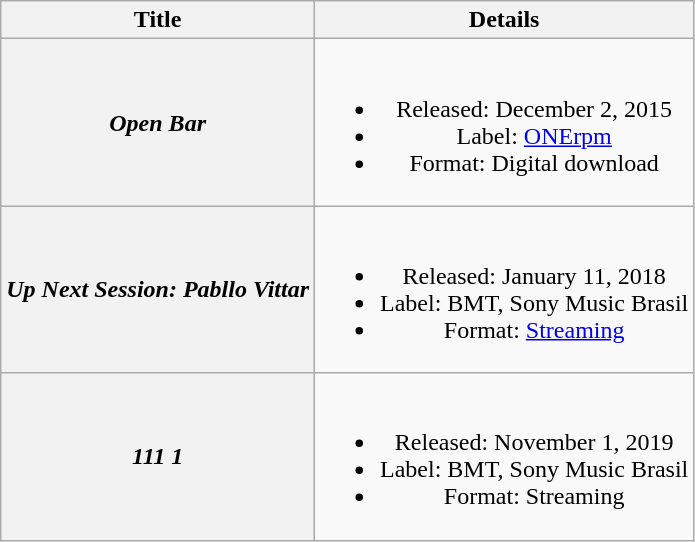<table class="wikitable plainrowheaders" style="text-align:center;">
<tr>
<th scope="col">Title</th>
<th scope="col">Details</th>
</tr>
<tr>
<th scope="row"><em>Open Bar</em></th>
<td><br><ul><li>Released: December 2, 2015</li><li>Label: <a href='#'>ONErpm</a></li><li>Format: Digital download</li></ul></td>
</tr>
<tr>
<th scope="row"><em>Up Next Session: Pabllo Vittar</em></th>
<td><br><ul><li>Released: January 11, 2018</li><li>Label: BMT, Sony Music Brasil</li><li>Format: <a href='#'>Streaming</a></li></ul></td>
</tr>
<tr>
<th scope="row"><em>111 1</em></th>
<td><br><ul><li>Released: November 1, 2019</li><li>Label: BMT, Sony Music Brasil</li><li>Format: Streaming</li></ul></td>
</tr>
</table>
